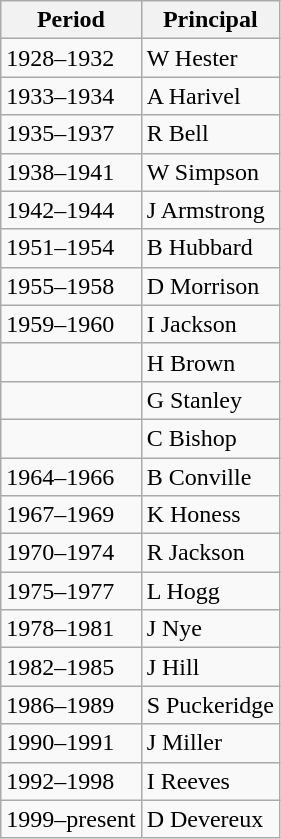<table class="wikitable">
<tr>
<th>Period</th>
<th>Principal</th>
</tr>
<tr>
<td>1928–1932</td>
<td>W Hester</td>
</tr>
<tr>
<td>1933–1934</td>
<td>A Harivel</td>
</tr>
<tr>
<td>1935–1937</td>
<td>R Bell</td>
</tr>
<tr>
<td>1938–1941</td>
<td>W Simpson</td>
</tr>
<tr>
<td>1942–1944</td>
<td>J Armstrong</td>
</tr>
<tr>
<td>1951–1954</td>
<td>B Hubbard</td>
</tr>
<tr>
<td>1955–1958</td>
<td>D Morrison</td>
</tr>
<tr>
<td>1959–1960</td>
<td>I Jackson</td>
</tr>
<tr>
<td></td>
<td>H Brown</td>
</tr>
<tr>
<td></td>
<td>G Stanley</td>
</tr>
<tr>
<td></td>
<td>C Bishop</td>
</tr>
<tr>
<td>1964–1966</td>
<td>B Conville</td>
</tr>
<tr>
<td>1967–1969</td>
<td>K Honess</td>
</tr>
<tr>
<td>1970–1974</td>
<td>R Jackson</td>
</tr>
<tr>
<td>1975–1977</td>
<td>L Hogg</td>
</tr>
<tr>
<td>1978–1981</td>
<td>J Nye</td>
</tr>
<tr>
<td>1982–1985</td>
<td>J Hill</td>
</tr>
<tr>
<td>1986–1989</td>
<td>S Puckeridge</td>
</tr>
<tr>
<td>1990–1991</td>
<td>J Miller</td>
</tr>
<tr>
<td>1992–1998</td>
<td>I Reeves</td>
</tr>
<tr>
<td>1999–present</td>
<td>D Devereux</td>
</tr>
</table>
